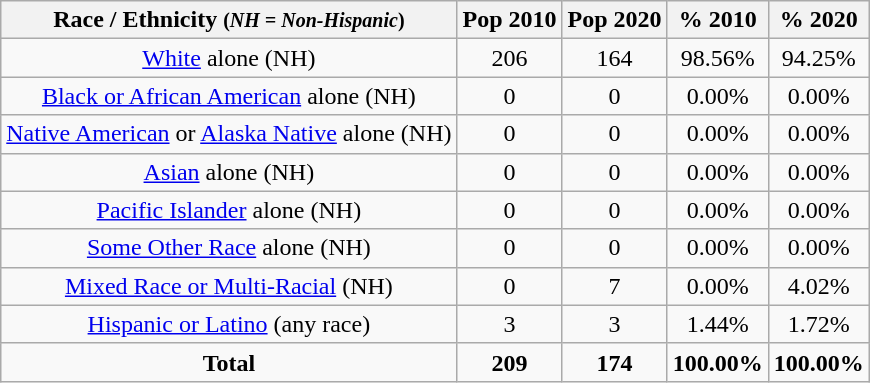<table class="wikitable" style="text-align:center;">
<tr>
<th>Race / Ethnicity <small>(<em>NH = Non-Hispanic</em>)</small></th>
<th>Pop 2010</th>
<th>Pop 2020</th>
<th>% 2010</th>
<th>% 2020</th>
</tr>
<tr>
<td><a href='#'>White</a> alone (NH)</td>
<td>206</td>
<td>164</td>
<td>98.56%</td>
<td>94.25%</td>
</tr>
<tr>
<td><a href='#'>Black or African American</a> alone (NH)</td>
<td>0</td>
<td>0</td>
<td>0.00%</td>
<td>0.00%</td>
</tr>
<tr>
<td><a href='#'>Native American</a> or <a href='#'>Alaska Native</a> alone (NH)</td>
<td>0</td>
<td>0</td>
<td>0.00%</td>
<td>0.00%</td>
</tr>
<tr>
<td><a href='#'>Asian</a> alone (NH)</td>
<td>0</td>
<td>0</td>
<td>0.00%</td>
<td>0.00%</td>
</tr>
<tr>
<td><a href='#'>Pacific Islander</a> alone (NH)</td>
<td>0</td>
<td>0</td>
<td>0.00%</td>
<td>0.00%</td>
</tr>
<tr>
<td><a href='#'>Some Other Race</a> alone (NH)</td>
<td>0</td>
<td>0</td>
<td>0.00%</td>
<td>0.00%</td>
</tr>
<tr>
<td><a href='#'>Mixed Race or Multi-Racial</a> (NH)</td>
<td>0</td>
<td>7</td>
<td>0.00%</td>
<td>4.02%</td>
</tr>
<tr>
<td><a href='#'>Hispanic or Latino</a> (any race)</td>
<td>3</td>
<td>3</td>
<td>1.44%</td>
<td>1.72%</td>
</tr>
<tr>
<td><strong>Total</strong></td>
<td><strong>209</strong></td>
<td><strong>174</strong></td>
<td><strong>100.00%</strong></td>
<td><strong>100.00%</strong></td>
</tr>
</table>
